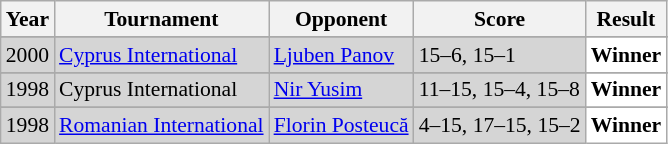<table class="sortable wikitable" style="font-size: 90%;">
<tr>
<th>Year</th>
<th>Tournament</th>
<th>Opponent</th>
<th>Score</th>
<th>Result</th>
</tr>
<tr>
</tr>
<tr style="background:#D5D5D5">
<td align="center">2000</td>
<td align="left"><a href='#'>Cyprus International</a></td>
<td align="left"> <a href='#'>Ljuben Panov</a></td>
<td align="left">15–6, 15–1</td>
<td style="text-align:left; background:white"> <strong>Winner</strong></td>
</tr>
<tr>
</tr>
<tr style="background:#D5D5D5">
<td align="center">1998</td>
<td align="left">Cyprus International</td>
<td align="left"> <a href='#'>Nir Yusim</a></td>
<td align="left">11–15, 15–4, 15–8</td>
<td style="text-align:left; background:white"> <strong>Winner</strong></td>
</tr>
<tr>
</tr>
<tr style="background:#D5D5D5">
<td align="center">1998</td>
<td align="left"><a href='#'>Romanian International</a></td>
<td align="left"> <a href='#'>Florin Posteucă</a></td>
<td align="left">4–15, 17–15, 15–2</td>
<td style="text-align:left; background:white"> <strong>Winner</strong></td>
</tr>
</table>
